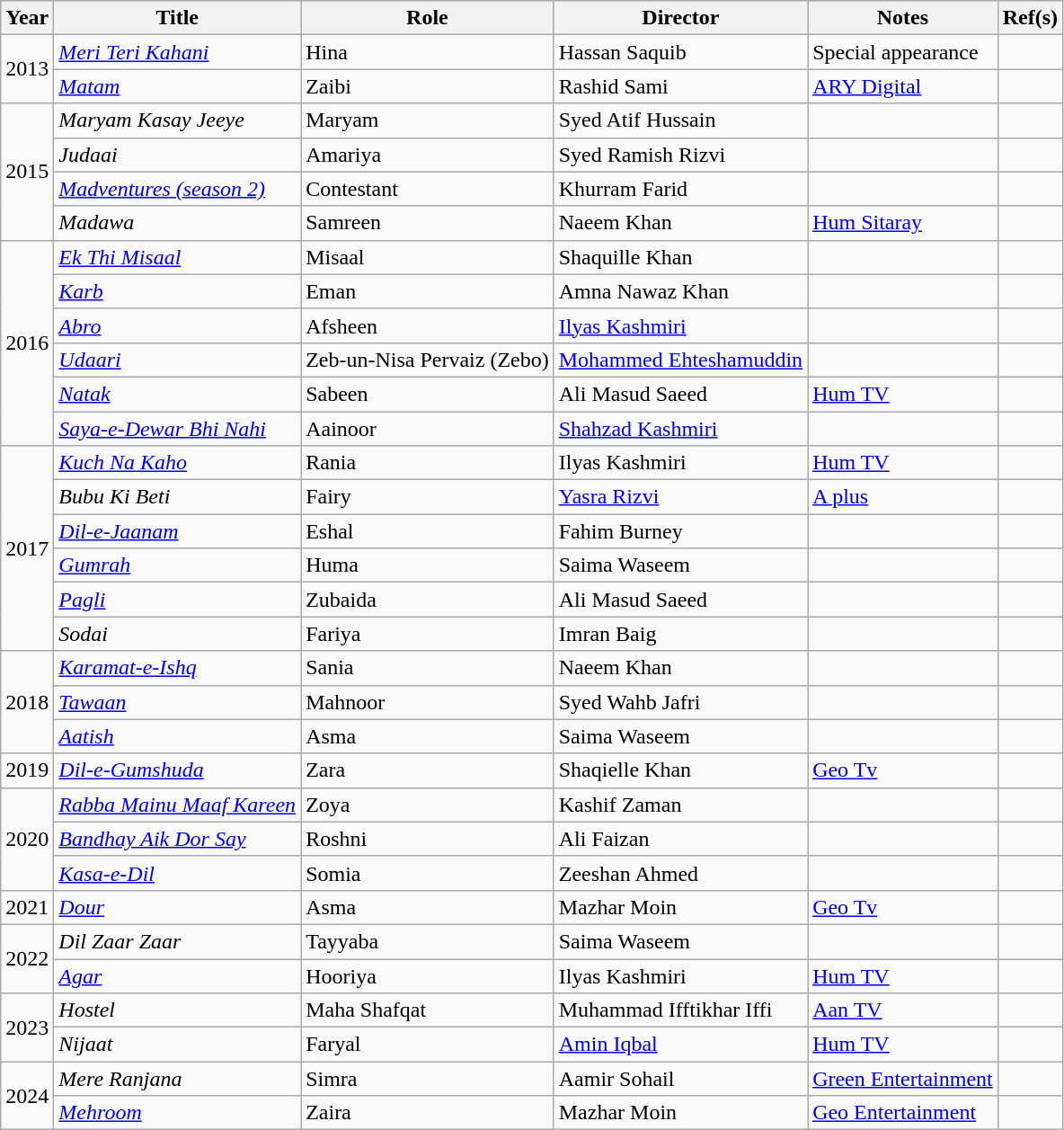<table class="wikitable sortable plainrowheaders">
<tr style="background:#ccc; text-align:center;">
<th>Year</th>
<th>Title</th>
<th>Role</th>
<th>Director</th>
<th>Notes</th>
<th>Ref(s)</th>
</tr>
<tr>
<td rowspan="2">2013</td>
<td><em><a href='#'>Meri Teri Kahani</a></em></td>
<td>Hina</td>
<td>Hassan Saquib</td>
<td>Special appearance</td>
<td></td>
</tr>
<tr>
<td><em><a href='#'>Matam</a></em></td>
<td>Zaibi</td>
<td>Rashid Sami</td>
<td><a href='#'>ARY Digital</a></td>
<td></td>
</tr>
<tr>
<td rowspan="4">2015</td>
<td><em>Maryam Kasay Jeeye </em></td>
<td>Maryam</td>
<td>Syed Atif Hussain</td>
<td></td>
<td></td>
</tr>
<tr>
<td><em>Judaai</em></td>
<td>Amariya</td>
<td>Syed Ramish Rizvi</td>
<td></td>
<td></td>
</tr>
<tr>
<td><em><a href='#'>Madventures (season 2)</a></em></td>
<td>Contestant</td>
<td>Khurram Farid</td>
<td></td>
<td></td>
</tr>
<tr>
<td><em>Madawa</em></td>
<td>Samreen</td>
<td>Naeem Khan</td>
<td><a href='#'>Hum Sitaray</a></td>
<td></td>
</tr>
<tr>
<td rowspan="6">2016</td>
<td><em><a href='#'>Ek Thi Misaal</a></em></td>
<td>Misaal</td>
<td>Shaquille Khan</td>
<td></td>
<td></td>
</tr>
<tr>
<td><em><a href='#'>Karb</a></em></td>
<td>Eman</td>
<td>Amna Nawaz Khan</td>
<td></td>
<td></td>
</tr>
<tr>
<td><em><a href='#'>Abro</a></em></td>
<td>Afsheen</td>
<td><a href='#'>Ilyas Kashmiri</a></td>
<td></td>
<td></td>
</tr>
<tr>
<td><em><a href='#'>Udaari</a></em></td>
<td>Zeb-un-Nisa Pervaiz (Zebo)</td>
<td><a href='#'>Mohammed Ehteshamuddin</a></td>
<td></td>
<td></td>
</tr>
<tr>
<td><em><a href='#'>Natak</a></em></td>
<td>Sabeen</td>
<td>Ali Masud Saeed</td>
<td><a href='#'>Hum TV</a></td>
<td></td>
</tr>
<tr>
<td><em><a href='#'>Saya-e-Dewar Bhi Nahi</a></em></td>
<td>Aainoor</td>
<td><a href='#'>Shahzad Kashmiri</a></td>
<td></td>
<td></td>
</tr>
<tr>
<td rowspan="6">2017</td>
<td><em><a href='#'>Kuch Na Kaho</a></em></td>
<td>Rania</td>
<td>Ilyas Kashmiri</td>
<td><a href='#'>Hum TV</a></td>
<td></td>
</tr>
<tr>
<td><em>Bubu Ki Beti</em></td>
<td>Fairy</td>
<td><a href='#'>Yasra Rizvi</a></td>
<td><a href='#'>A plus</a></td>
<td></td>
</tr>
<tr>
<td><em><a href='#'>Dil-e-Jaanam</a></em></td>
<td>Eshal</td>
<td>Fahim Burney</td>
<td></td>
<td></td>
</tr>
<tr>
<td><em><a href='#'>Gumrah</a></em></td>
<td>Huma</td>
<td>Saima Waseem</td>
<td></td>
<td></td>
</tr>
<tr>
<td><em><a href='#'>Pagli</a></em></td>
<td>Zubaida</td>
<td>Ali Masud Saeed</td>
<td></td>
<td></td>
</tr>
<tr>
<td><em>Sodai</em></td>
<td>Fariya</td>
<td>Imran Baig</td>
<td></td>
<td></td>
</tr>
<tr>
<td rowspan="3">2018</td>
<td><em><a href='#'>Karamat-e-Ishq</a></em></td>
<td>Sania</td>
<td>Naeem Khan</td>
<td></td>
<td></td>
</tr>
<tr>
<td><em><a href='#'>Tawaan</a></em></td>
<td>Mahnoor</td>
<td>Syed Wahb Jafri</td>
<td></td>
<td></td>
</tr>
<tr>
<td><em><a href='#'>Aatish</a></em></td>
<td>Asma</td>
<td>Saima Waseem</td>
<td></td>
<td></td>
</tr>
<tr>
<td>2019</td>
<td><em><a href='#'>Dil-e-Gumshuda</a></em></td>
<td>Zara</td>
<td>Shaqielle Khan</td>
<td><a href='#'>Geo Tv</a></td>
<td></td>
</tr>
<tr>
<td rowspan="3">2020</td>
<td><em><a href='#'>Rabba Mainu Maaf Kareen</a></em></td>
<td>Zoya</td>
<td>Kashif Zaman</td>
<td></td>
<td></td>
</tr>
<tr>
<td><em><a href='#'>Bandhay Aik Dor Say</a></em></td>
<td>Roshni</td>
<td>Ali Faizan</td>
<td></td>
<td></td>
</tr>
<tr>
<td><em><a href='#'>Kasa-e-Dil</a></em></td>
<td>Somia</td>
<td>Zeeshan Ahmed</td>
<td></td>
<td></td>
</tr>
<tr>
<td>2021</td>
<td><em><a href='#'>Dour</a></em></td>
<td>Asma</td>
<td>Mazhar Moin</td>
<td><a href='#'>Geo Tv</a></td>
<td></td>
</tr>
<tr>
<td rowspan="2">2022</td>
<td><em>Dil Zaar Zaar</em></td>
<td>Tayyaba</td>
<td>Saima Waseem</td>
<td></td>
<td></td>
</tr>
<tr>
<td><em><a href='#'>Agar</a></em></td>
<td>Hooriya</td>
<td>Ilyas Kashmiri</td>
<td><a href='#'>Hum TV</a></td>
<td></td>
</tr>
<tr>
<td rowspan="2">2023</td>
<td><em>Hostel</em></td>
<td>Maha Shafqat</td>
<td>Muhammad Ifftikhar Iffi</td>
<td><a href='#'>Aan TV</a></td>
<td></td>
</tr>
<tr>
<td><em>Nijaat</em></td>
<td>Faryal</td>
<td><a href='#'>Amin Iqbal</a></td>
<td><a href='#'>Hum TV</a></td>
<td></td>
</tr>
<tr>
<td rowspan="2">2024</td>
<td><em>Mere Ranjana</em></td>
<td>Simra</td>
<td>Aamir Sohail</td>
<td><a href='#'>Green Entertainment</a></td>
<td></td>
</tr>
<tr>
<td><em><a href='#'>Mehroom</a></em></td>
<td>Zaira</td>
<td>Mazhar Moin</td>
<td><a href='#'>Geo Entertainment</a></td>
<td></td>
</tr>
</table>
